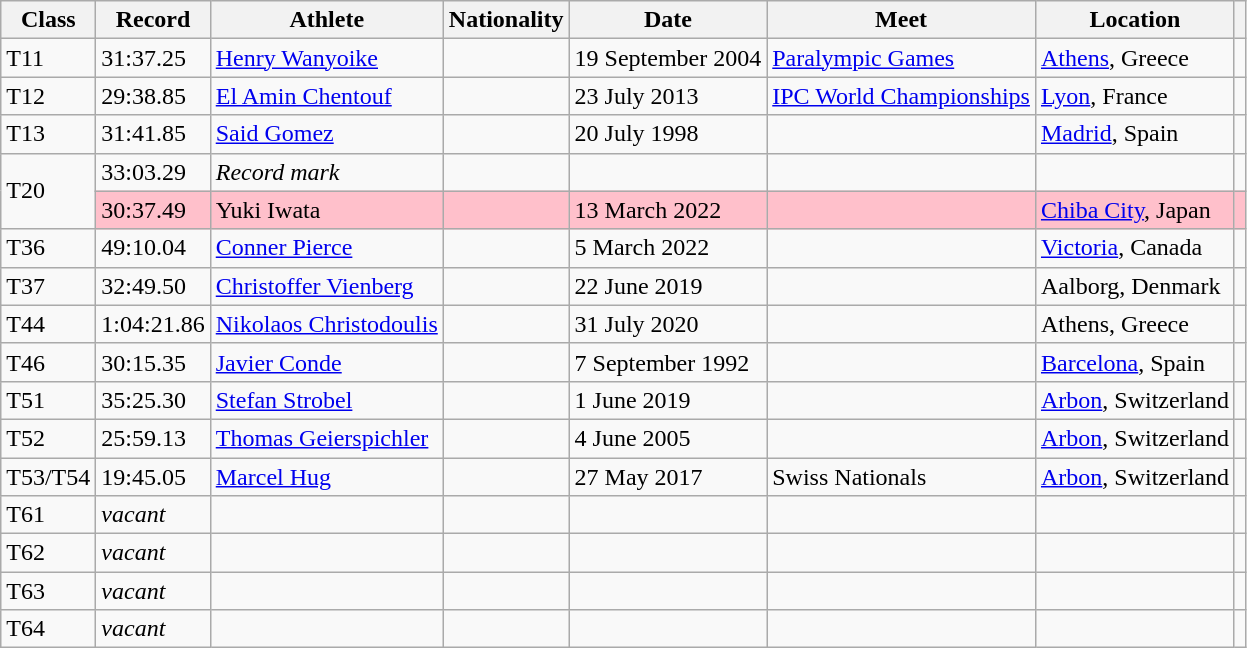<table class="wikitable">
<tr>
<th>Class</th>
<th>Record</th>
<th>Athlete</th>
<th>Nationality</th>
<th>Date</th>
<th>Meet</th>
<th>Location</th>
<th></th>
</tr>
<tr>
<td>T11</td>
<td>31:37.25</td>
<td><a href='#'>Henry Wanyoike</a></td>
<td></td>
<td>19 September 2004</td>
<td><a href='#'>Paralympic Games</a></td>
<td><a href='#'>Athens</a>, Greece</td>
<td></td>
</tr>
<tr>
<td>T12</td>
<td>29:38.85</td>
<td><a href='#'>El Amin Chentouf</a></td>
<td></td>
<td>23 July 2013</td>
<td><a href='#'>IPC World Championships</a></td>
<td><a href='#'>Lyon</a>, France</td>
<td></td>
</tr>
<tr>
<td>T13</td>
<td>31:41.85</td>
<td><a href='#'>Said Gomez</a></td>
<td></td>
<td>20 July 1998</td>
<td></td>
<td><a href='#'>Madrid</a>, Spain</td>
<td></td>
</tr>
<tr>
<td rowspan=2>T20</td>
<td>33:03.29</td>
<td><em>Record mark</em></td>
<td></td>
<td></td>
<td></td>
<td></td>
<td></td>
</tr>
<tr style="background:pink">
<td>30:37.49</td>
<td>Yuki Iwata</td>
<td></td>
<td>13 March 2022</td>
<td></td>
<td><a href='#'>Chiba City</a>, Japan</td>
<td></td>
</tr>
<tr>
<td>T36</td>
<td>49:10.04</td>
<td><a href='#'>Conner Pierce</a></td>
<td></td>
<td>5 March 2022</td>
<td></td>
<td><a href='#'>Victoria</a>, Canada</td>
<td></td>
</tr>
<tr>
<td>T37</td>
<td>32:49.50</td>
<td><a href='#'>Christoffer Vienberg</a></td>
<td></td>
<td>22 June 2019</td>
<td></td>
<td>Aalborg, Denmark</td>
<td></td>
</tr>
<tr>
<td>T44</td>
<td>1:04:21.86</td>
<td><a href='#'>Nikolaos Christodoulis</a></td>
<td></td>
<td>31 July 2020</td>
<td></td>
<td>Athens, Greece</td>
<td></td>
</tr>
<tr>
<td>T46</td>
<td>30:15.35</td>
<td><a href='#'>Javier Conde</a></td>
<td></td>
<td>7 September 1992</td>
<td></td>
<td><a href='#'>Barcelona</a>, Spain</td>
<td></td>
</tr>
<tr>
<td>T51</td>
<td>35:25.30</td>
<td><a href='#'>Stefan Strobel</a></td>
<td></td>
<td>1 June 2019</td>
<td></td>
<td><a href='#'>Arbon</a>, Switzerland</td>
<td></td>
</tr>
<tr>
<td>T52</td>
<td>25:59.13</td>
<td><a href='#'>Thomas Geierspichler</a></td>
<td></td>
<td>4 June 2005</td>
<td></td>
<td><a href='#'>Arbon</a>, Switzerland</td>
<td></td>
</tr>
<tr>
<td>T53/T54</td>
<td>19:45.05</td>
<td><a href='#'>Marcel Hug</a></td>
<td></td>
<td>27 May 2017</td>
<td>Swiss Nationals</td>
<td><a href='#'>Arbon</a>, Switzerland</td>
<td></td>
</tr>
<tr>
<td>T61</td>
<td><em>vacant</em></td>
<td></td>
<td></td>
<td></td>
<td></td>
<td></td>
<td></td>
</tr>
<tr>
<td>T62</td>
<td><em>vacant</em></td>
<td></td>
<td></td>
<td></td>
<td></td>
<td></td>
<td></td>
</tr>
<tr>
<td>T63</td>
<td><em>vacant</em></td>
<td></td>
<td></td>
<td></td>
<td></td>
<td></td>
<td></td>
</tr>
<tr>
<td>T64</td>
<td><em>vacant</em></td>
<td></td>
<td></td>
<td></td>
<td></td>
<td></td>
<td></td>
</tr>
</table>
